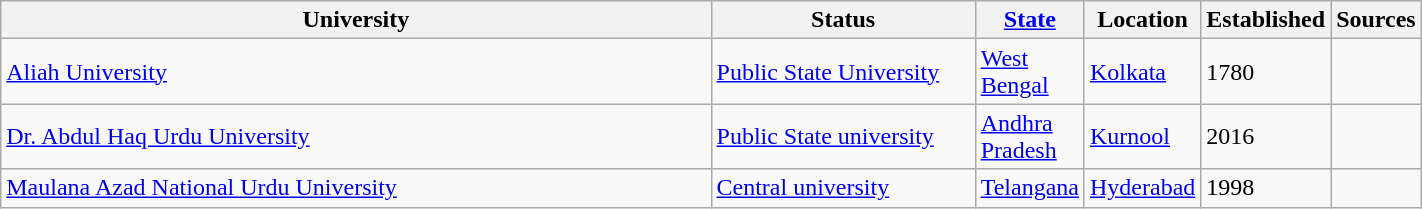<table class="wikitable sortable plainrowheaders" border="1" style="text-align:left; width:75%">
<tr>
<th scope="col" style="width: 75%;">University</th>
<th scope="col" style="width: 50%;">Status</th>
<th scope="col" style="width: 10%;"><a href='#'>State</a></th>
<th scope="col" style="width: 5%;">Location</th>
<th scope="col" style="width: 2%;">Established</th>
<th scope="col" style="width: 4%;" class="unsortable">Sources</th>
</tr>
<tr>
<td><a href='#'>Aliah University</a></td>
<td><a href='#'>Public State University</a></td>
<td><a href='#'>West Bengal</a></td>
<td><a href='#'>Kolkata</a></td>
<td>1780</td>
<td></td>
</tr>
<tr>
<td><a href='#'>Dr. Abdul Haq Urdu University</a></td>
<td><a href='#'>Public State university</a></td>
<td><a href='#'>Andhra Pradesh</a></td>
<td><a href='#'>Kurnool</a></td>
<td>2016</td>
<td></td>
</tr>
<tr>
<td><a href='#'>Maulana Azad National Urdu University</a></td>
<td><a href='#'>Central university</a></td>
<td><a href='#'>Telangana</a></td>
<td><a href='#'>Hyderabad</a></td>
<td>1998</td>
<td></td>
</tr>
</table>
